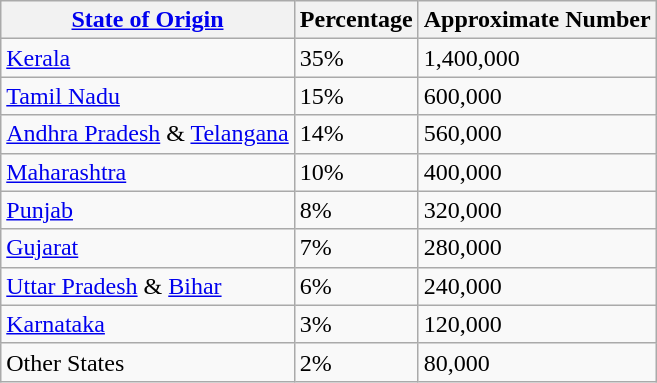<table class="wikitable">
<tr>
<th><a href='#'>State of Origin</a></th>
<th>Percentage</th>
<th>Approximate Number</th>
</tr>
<tr>
<td><a href='#'>Kerala</a></td>
<td>35%</td>
<td>1,400,000</td>
</tr>
<tr>
<td><a href='#'>Tamil Nadu</a></td>
<td>15%</td>
<td>600,000</td>
</tr>
<tr>
<td><a href='#'>Andhra Pradesh</a> & <a href='#'>Telangana</a></td>
<td>14%</td>
<td>560,000</td>
</tr>
<tr>
<td><a href='#'>Maharashtra</a></td>
<td>10%</td>
<td>400,000</td>
</tr>
<tr>
<td><a href='#'>Punjab</a></td>
<td>8%</td>
<td>320,000</td>
</tr>
<tr>
<td><a href='#'>Gujarat</a></td>
<td>7%</td>
<td>280,000</td>
</tr>
<tr>
<td><a href='#'>Uttar Pradesh</a> & <a href='#'>Bihar</a></td>
<td>6%</td>
<td>240,000</td>
</tr>
<tr>
<td><a href='#'>Karnataka</a></td>
<td>3%</td>
<td>120,000</td>
</tr>
<tr>
<td>Other States</td>
<td>2%</td>
<td>80,000</td>
</tr>
</table>
